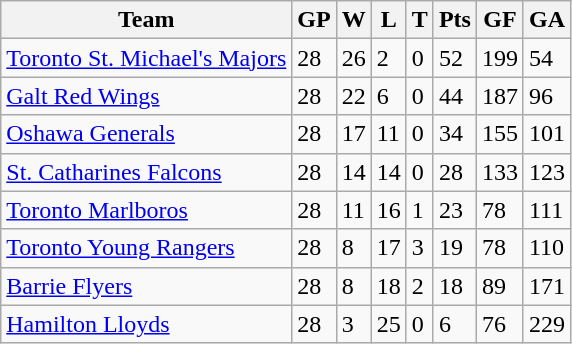<table class="wikitable">
<tr>
<th>Team</th>
<th>GP</th>
<th>W</th>
<th>L</th>
<th>T</th>
<th>Pts</th>
<th>GF</th>
<th>GA</th>
</tr>
<tr>
<td><a href='#'>Toronto St. Michael's Majors</a></td>
<td>28</td>
<td>26</td>
<td>2</td>
<td>0</td>
<td>52</td>
<td>199</td>
<td>54</td>
</tr>
<tr>
<td><a href='#'>Galt Red Wings</a></td>
<td>28</td>
<td>22</td>
<td>6</td>
<td>0</td>
<td>44</td>
<td>187</td>
<td>96</td>
</tr>
<tr>
<td><a href='#'>Oshawa Generals</a></td>
<td>28</td>
<td>17</td>
<td>11</td>
<td>0</td>
<td>34</td>
<td>155</td>
<td>101</td>
</tr>
<tr>
<td><a href='#'>St. Catharines Falcons</a></td>
<td>28</td>
<td>14</td>
<td>14</td>
<td>0</td>
<td>28</td>
<td>133</td>
<td>123</td>
</tr>
<tr>
<td><a href='#'>Toronto Marlboros</a></td>
<td>28</td>
<td>11</td>
<td>16</td>
<td>1</td>
<td>23</td>
<td>78</td>
<td>111</td>
</tr>
<tr>
<td><a href='#'>Toronto Young Rangers</a></td>
<td>28</td>
<td>8</td>
<td>17</td>
<td>3</td>
<td>19</td>
<td>78</td>
<td>110</td>
</tr>
<tr>
<td><a href='#'>Barrie Flyers</a></td>
<td>28</td>
<td>8</td>
<td>18</td>
<td>2</td>
<td>18</td>
<td>89</td>
<td>171</td>
</tr>
<tr>
<td><a href='#'>Hamilton Lloyds</a></td>
<td>28</td>
<td>3</td>
<td>25</td>
<td>0</td>
<td>6</td>
<td>76</td>
<td>229</td>
</tr>
</table>
